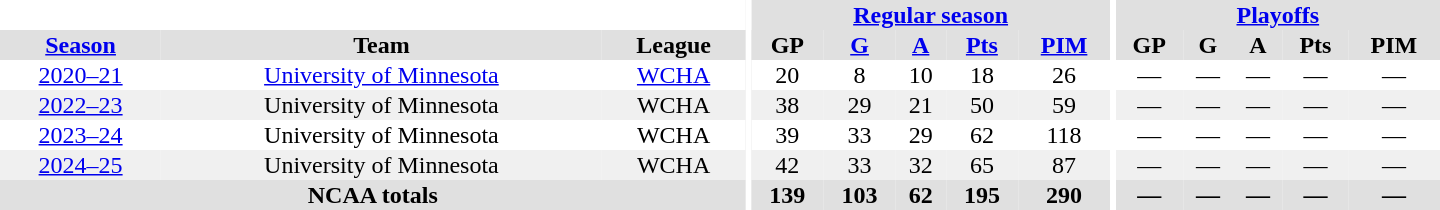<table border="0" cellpadding="1" cellspacing="0" style="text-align:center; width:60em;">
<tr bgcolor="#e0e0e0">
<th colspan="3" bgcolor="#ffffff"></th>
<th rowspan="100" bgcolor="#ffffff"></th>
<th colspan="5"><a href='#'>Regular season</a></th>
<th rowspan="100" bgcolor="#ffffff"></th>
<th colspan="5"><a href='#'>Playoffs</a></th>
</tr>
<tr bgcolor="#e0e0e0">
<th><a href='#'>Season</a></th>
<th>Team</th>
<th>League</th>
<th>GP</th>
<th><a href='#'>G</a></th>
<th><a href='#'>A</a></th>
<th><a href='#'>Pts</a></th>
<th><a href='#'>PIM</a></th>
<th>GP</th>
<th>G</th>
<th>A</th>
<th>Pts</th>
<th>PIM</th>
</tr>
<tr>
<td><a href='#'>2020–21</a></td>
<td><a href='#'>University of Minnesota</a></td>
<td><a href='#'>WCHA</a></td>
<td>20</td>
<td>8</td>
<td>10</td>
<td>18</td>
<td>26</td>
<td>—</td>
<td>—</td>
<td>—</td>
<td>—</td>
<td>—</td>
</tr>
<tr bgcolor="f0f0f0">
<td><a href='#'>2022–23</a></td>
<td>University of Minnesota</td>
<td>WCHA</td>
<td>38</td>
<td>29</td>
<td>21</td>
<td>50</td>
<td>59</td>
<td>—</td>
<td>—</td>
<td>—</td>
<td>—</td>
<td>—</td>
</tr>
<tr>
<td><a href='#'>2023–24</a></td>
<td>University of Minnesota</td>
<td>WCHA</td>
<td>39</td>
<td>33</td>
<td>29</td>
<td>62</td>
<td>118</td>
<td>—</td>
<td>—</td>
<td>—</td>
<td>—</td>
<td>—</td>
</tr>
<tr bgcolor="f0f0f0">
<td><a href='#'>2024–25</a></td>
<td>University of Minnesota</td>
<td>WCHA</td>
<td>42</td>
<td>33</td>
<td>32</td>
<td>65</td>
<td>87</td>
<td>—</td>
<td>—</td>
<td>—</td>
<td>—</td>
<td>—</td>
</tr>
<tr bgcolor="#e0e0e0">
<th colspan="3">NCAA totals</th>
<th>139</th>
<th>103</th>
<th>62</th>
<th>195</th>
<th>290</th>
<th>—</th>
<th>—</th>
<th>—</th>
<th>—</th>
<th>—</th>
</tr>
</table>
